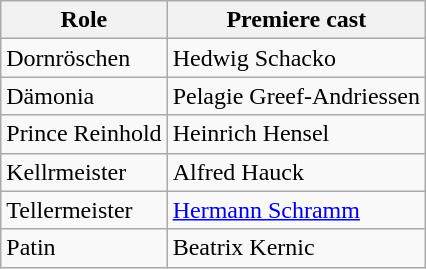<table class="wikitable">
<tr>
<th>Role</th>
<th>Premiere cast</th>
</tr>
<tr>
<td>Dornröschen</td>
<td>Hedwig Schacko</td>
</tr>
<tr>
<td>Dämonia</td>
<td>Pelagie Greef-Andriessen</td>
</tr>
<tr>
<td>Prince Reinhold</td>
<td>Heinrich Hensel</td>
</tr>
<tr>
<td>Kellrmeister</td>
<td>Alfred Hauck</td>
</tr>
<tr>
<td>Tellermeister</td>
<td><a href='#'>Hermann Schramm</a></td>
</tr>
<tr>
<td>Patin</td>
<td>Beatrix Kernic</td>
</tr>
</table>
